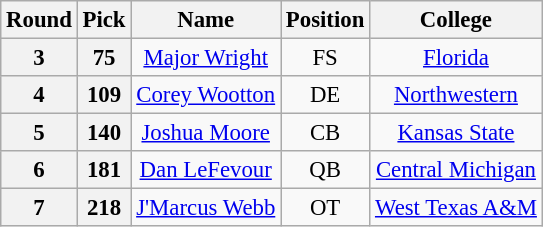<table class="wikitable" style="font-size: 95%;">
<tr>
<th>Round</th>
<th>Pick</th>
<th>Name</th>
<th>Position</th>
<th>College</th>
</tr>
<tr>
<th style="text-align:center;"><strong>3</strong></th>
<th style="text-align:center;"><strong>75</strong></th>
<td style="text-align:center;"><a href='#'>Major Wright</a></td>
<td style="text-align:center;">FS</td>
<td style="text-align:center;"><a href='#'>Florida</a></td>
</tr>
<tr>
<th style="text-align:center;"><strong>4</strong></th>
<th style="text-align:center;"><strong>109</strong></th>
<td style="text-align:center;"><a href='#'>Corey Wootton</a></td>
<td style="text-align:center;">DE</td>
<td style="text-align:center;"><a href='#'>Northwestern</a></td>
</tr>
<tr>
<th style="text-align:center;"><strong>5</strong></th>
<th style="text-align:center;"><strong>140</strong></th>
<td style="text-align:center;"><a href='#'>Joshua Moore</a></td>
<td style="text-align:center;">CB</td>
<td style="text-align:center;"><a href='#'>Kansas State</a></td>
</tr>
<tr>
<th style="text-align:center;"><strong>6</strong></th>
<th style="text-align:center;"><strong>181</strong></th>
<td style="text-align:center;"><a href='#'>Dan LeFevour</a></td>
<td style="text-align:center;">QB</td>
<td style="text-align:center;"><a href='#'>Central Michigan</a></td>
</tr>
<tr>
<th style="text-align:center;"><strong>7</strong></th>
<th style="text-align:center;"><strong>218</strong></th>
<td style="text-align:center;"><a href='#'>J'Marcus Webb</a></td>
<td style="text-align:center;">OT</td>
<td style="text-align:center;"><a href='#'>West Texas A&M</a></td>
</tr>
</table>
